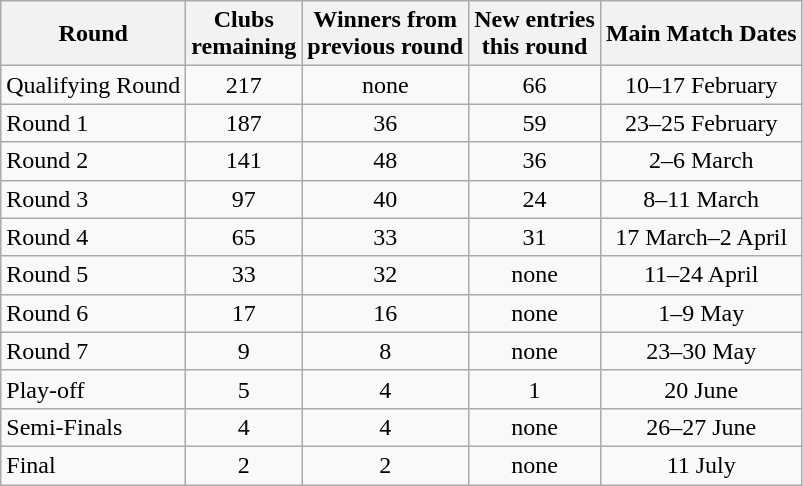<table class="wikitable">
<tr>
<th>Round</th>
<th>Clubs<br>remaining</th>
<th>Winners from<br>previous round</th>
<th>New entries<br>this round</th>
<th>Main Match Dates</th>
</tr>
<tr>
<td>Qualifying Round</td>
<td style="text-align:center;">217</td>
<td style="text-align:center;">none</td>
<td style="text-align:center;">66</td>
<td style="text-align:center;">10–17 February</td>
</tr>
<tr>
<td>Round 1</td>
<td style="text-align:center;">187</td>
<td style="text-align:center;">36</td>
<td style="text-align:center;">59</td>
<td style="text-align:center;">23–25 February</td>
</tr>
<tr>
<td>Round 2</td>
<td style="text-align:center;">141</td>
<td style="text-align:center;">48</td>
<td style="text-align:center;">36</td>
<td style="text-align:center;">2–6 March</td>
</tr>
<tr>
<td>Round 3</td>
<td style="text-align:center;">97</td>
<td style="text-align:center;">40</td>
<td style="text-align:center;">24</td>
<td style="text-align:center;">8–11 March</td>
</tr>
<tr>
<td>Round 4</td>
<td style="text-align:center;">65</td>
<td style="text-align:center;">33</td>
<td style="text-align:center;">31</td>
<td style="text-align:center;">17 March–2 April</td>
</tr>
<tr>
<td>Round 5</td>
<td style="text-align:center;">33</td>
<td style="text-align:center;">32</td>
<td style="text-align:center;">none</td>
<td style="text-align:center;">11–24 April</td>
</tr>
<tr>
<td>Round 6</td>
<td style="text-align:center;">17</td>
<td style="text-align:center;">16</td>
<td style="text-align:center;">none</td>
<td style="text-align:center;">1–9 May</td>
</tr>
<tr>
<td>Round 7</td>
<td style="text-align:center;">9</td>
<td style="text-align:center;">8</td>
<td style="text-align:center;">none</td>
<td style="text-align:center;">23–30 May</td>
</tr>
<tr>
<td>Play-off</td>
<td style="text-align:center;">5</td>
<td style="text-align:center;">4</td>
<td style="text-align:center;">1</td>
<td style="text-align:center;">20 June</td>
</tr>
<tr>
<td>Semi-Finals</td>
<td style="text-align:center;">4</td>
<td style="text-align:center;">4</td>
<td style="text-align:center;">none</td>
<td style="text-align:center;">26–27 June</td>
</tr>
<tr>
<td>Final</td>
<td style="text-align:center;">2</td>
<td style="text-align:center;">2</td>
<td style="text-align:center;">none</td>
<td style="text-align:center;">11 July</td>
</tr>
</table>
